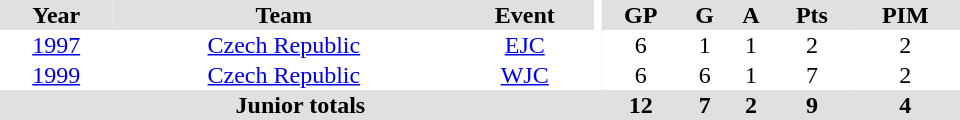<table border="0" cellpadding="1" cellspacing="0" ID="Table3" style="text-align:center; width:40em">
<tr bgcolor="#e0e0e0">
<th>Year</th>
<th>Team</th>
<th>Event</th>
<th rowspan="102" bgcolor="#ffffff"></th>
<th>GP</th>
<th>G</th>
<th>A</th>
<th>Pts</th>
<th>PIM</th>
</tr>
<tr>
<td><a href='#'>1997</a></td>
<td><a href='#'>Czech Republic</a></td>
<td><a href='#'>EJC</a></td>
<td>6</td>
<td>1</td>
<td>1</td>
<td>2</td>
<td>2</td>
</tr>
<tr>
<td><a href='#'>1999</a></td>
<td><a href='#'>Czech Republic</a></td>
<td><a href='#'>WJC</a></td>
<td>6</td>
<td>6</td>
<td>1</td>
<td>7</td>
<td>2</td>
</tr>
<tr bgcolor="#e0e0e0">
<th colspan="4">Junior totals</th>
<th>12</th>
<th>7</th>
<th>2</th>
<th>9</th>
<th>4</th>
</tr>
</table>
